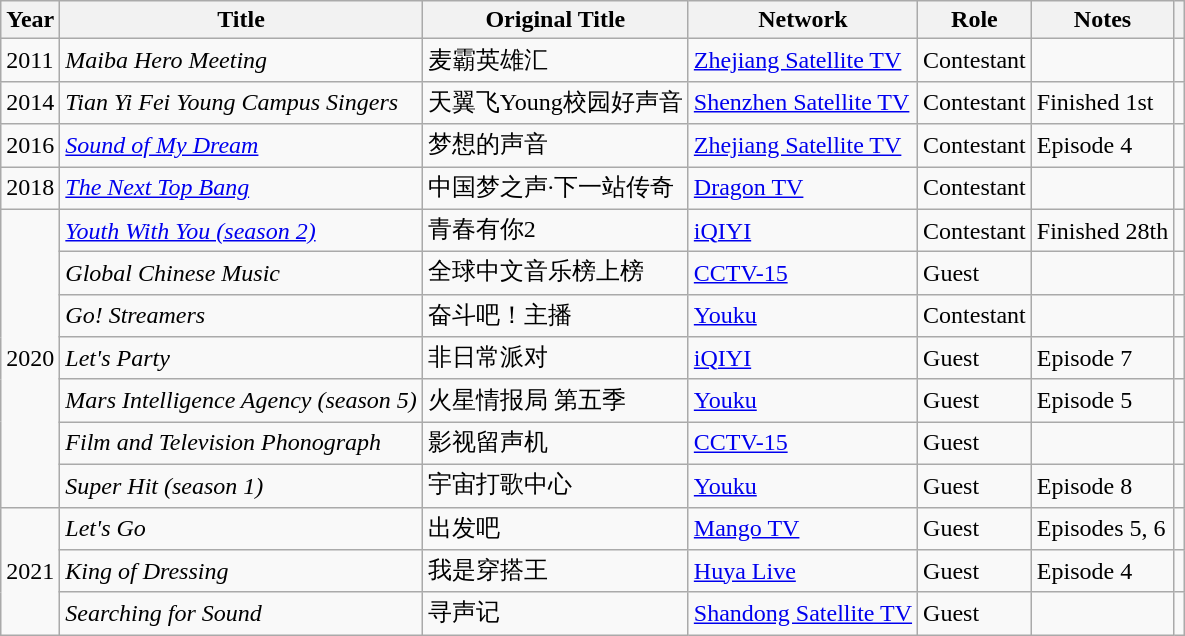<table class="wikitable">
<tr>
<th>Year</th>
<th>Title</th>
<th>Original Title</th>
<th>Network</th>
<th>Role</th>
<th>Notes</th>
<th></th>
</tr>
<tr>
<td>2011</td>
<td><em>Maiba Hero Meeting</em></td>
<td>麦霸英雄汇</td>
<td><a href='#'>Zhejiang Satellite TV</a></td>
<td>Contestant</td>
<td></td>
<td></td>
</tr>
<tr>
<td>2014</td>
<td><em>Tian Yi Fei Young Campus Singers</em></td>
<td>天翼飞Young校园好声音</td>
<td><a href='#'>Shenzhen Satellite TV</a></td>
<td>Contestant</td>
<td>Finished 1st</td>
<td></td>
</tr>
<tr>
<td>2016</td>
<td><em><a href='#'>Sound of My Dream</a></em></td>
<td>梦想的声音</td>
<td><a href='#'>Zhejiang Satellite TV</a></td>
<td>Contestant</td>
<td>Episode 4</td>
<td></td>
</tr>
<tr>
<td>2018</td>
<td><em><a href='#'>The Next Top Bang</a></em></td>
<td>中国梦之声·下一站传奇</td>
<td><a href='#'>Dragon TV</a></td>
<td>Contestant</td>
<td></td>
<td></td>
</tr>
<tr>
<td rowspan="7">2020</td>
<td><em><a href='#'>Youth With You (season 2)</a></em></td>
<td>青春有你2</td>
<td><a href='#'>iQIYI</a></td>
<td>Contestant</td>
<td>Finished 28th</td>
<td></td>
</tr>
<tr>
<td><em>Global Chinese Music</em></td>
<td>全球中文音乐榜上榜</td>
<td><a href='#'>CCTV-15</a></td>
<td>Guest</td>
<td></td>
<td></td>
</tr>
<tr>
<td><em>Go! Streamers</em></td>
<td>奋斗吧！主播</td>
<td><a href='#'>Youku</a></td>
<td>Contestant</td>
<td></td>
<td></td>
</tr>
<tr>
<td><em>Let's Party</em></td>
<td>非日常派对</td>
<td><a href='#'>iQIYI</a></td>
<td>Guest</td>
<td>Episode 7</td>
<td></td>
</tr>
<tr>
<td><em>Mars Intelligence Agency (season 5)</em></td>
<td>火星情报局 第五季</td>
<td><a href='#'>Youku</a></td>
<td>Guest</td>
<td>Episode 5</td>
<td></td>
</tr>
<tr>
<td><em>Film and Television Phonograph</em></td>
<td>影视留声机</td>
<td><a href='#'>CCTV-15</a></td>
<td>Guest</td>
<td></td>
<td></td>
</tr>
<tr>
<td><em>Super Hit (season 1)</em></td>
<td>宇宙打歌中心</td>
<td><a href='#'>Youku</a></td>
<td>Guest</td>
<td>Episode 8</td>
<td></td>
</tr>
<tr>
<td rowspan="3">2021</td>
<td><em>Let's Go</em></td>
<td>出发吧</td>
<td><a href='#'>Mango TV</a></td>
<td>Guest</td>
<td>Episodes 5, 6</td>
<td></td>
</tr>
<tr>
<td><em>King of Dressing</em></td>
<td>我是穿搭王</td>
<td><a href='#'>Huya Live</a></td>
<td>Guest</td>
<td>Episode 4</td>
<td></td>
</tr>
<tr>
<td><em>Searching for Sound</em></td>
<td>寻声记</td>
<td><a href='#'>Shandong Satellite TV</a></td>
<td>Guest</td>
<td></td>
<td></td>
</tr>
</table>
